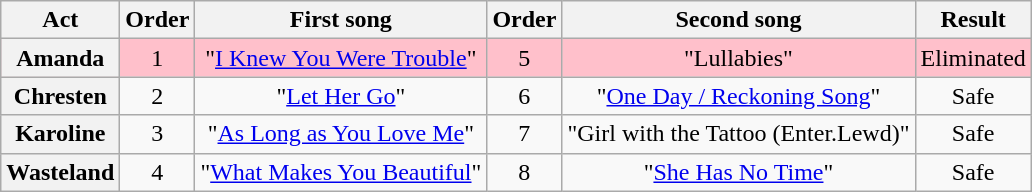<table class="wikitable plainrowheaders" style="text-align:center;">
<tr>
<th>Act</th>
<th>Order</th>
<th>First song</th>
<th>Order</th>
<th>Second song</th>
<th>Result</th>
</tr>
<tr style="background:pink;">
<th scope=row>Amanda</th>
<td>1</td>
<td>"<a href='#'>I Knew You Were Trouble</a>"</td>
<td>5</td>
<td>"Lullabies"</td>
<td>Eliminated</td>
</tr>
<tr>
<th scope=row>Chresten</th>
<td>2</td>
<td>"<a href='#'>Let Her Go</a>"</td>
<td>6</td>
<td>"<a href='#'>One Day / Reckoning Song</a>"</td>
<td>Safe</td>
</tr>
<tr>
<th scope=row>Karoline</th>
<td>3</td>
<td>"<a href='#'>As Long as You Love Me</a>"</td>
<td>7</td>
<td>"Girl with the Tattoo (Enter.Lewd)"</td>
<td>Safe</td>
</tr>
<tr>
<th scope=row>Wasteland</th>
<td>4</td>
<td>"<a href='#'>What Makes You Beautiful</a>"</td>
<td>8</td>
<td>"<a href='#'>She Has No Time</a>"</td>
<td>Safe</td>
</tr>
</table>
